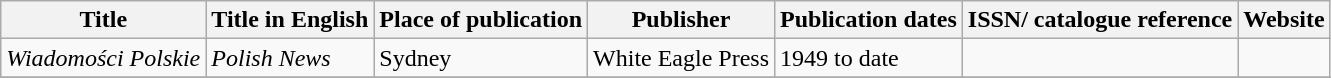<table class="wikitable sortable">
<tr>
<th>Title</th>
<th>Title in English</th>
<th>Place of publication</th>
<th>Publisher</th>
<th>Publication dates</th>
<th>ISSN/ catalogue reference</th>
<th>Website</th>
</tr>
<tr>
<td><em>Wiadomości Polskie</em></td>
<td><em>Polish News</em></td>
<td>Sydney</td>
<td>White Eagle Press</td>
<td>1949 to date</td>
<td></td>
<td></td>
</tr>
<tr>
</tr>
</table>
